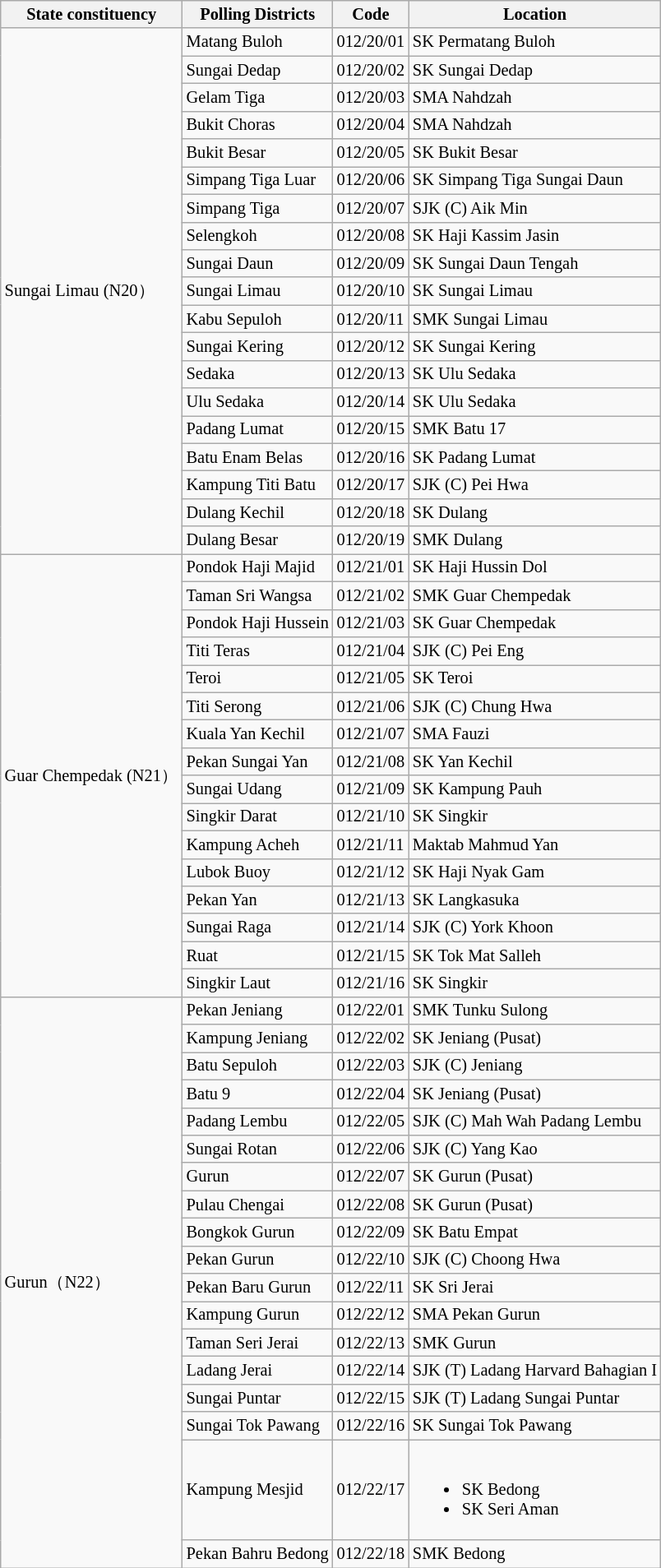<table class="wikitable sortable mw-collapsible" style="white-space:nowrap;font-size:85%">
<tr>
<th>State constituency</th>
<th>Polling Districts</th>
<th>Code</th>
<th>Location</th>
</tr>
<tr>
<td rowspan="19">Sungai Limau (N20）</td>
<td>Matang Buloh</td>
<td>012/20/01</td>
<td>SK Permatang Buloh</td>
</tr>
<tr>
<td>Sungai Dedap</td>
<td>012/20/02</td>
<td>SK Sungai Dedap</td>
</tr>
<tr>
<td>Gelam Tiga</td>
<td>012/20/03</td>
<td>SMA Nahdzah</td>
</tr>
<tr>
<td>Bukit Choras</td>
<td>012/20/04</td>
<td>SMA Nahdzah</td>
</tr>
<tr>
<td>Bukit Besar</td>
<td>012/20/05</td>
<td>SK Bukit Besar</td>
</tr>
<tr>
<td>Simpang Tiga Luar</td>
<td>012/20/06</td>
<td>SK Simpang Tiga Sungai Daun</td>
</tr>
<tr>
<td>Simpang Tiga</td>
<td>012/20/07</td>
<td>SJK (C) Aik Min</td>
</tr>
<tr>
<td>Selengkoh</td>
<td>012/20/08</td>
<td>SK Haji Kassim Jasin</td>
</tr>
<tr>
<td>Sungai Daun</td>
<td>012/20/09</td>
<td>SK Sungai Daun Tengah</td>
</tr>
<tr>
<td>Sungai Limau</td>
<td>012/20/10</td>
<td>SK Sungai Limau</td>
</tr>
<tr>
<td>Kabu Sepuloh</td>
<td>012/20/11</td>
<td>SMK Sungai Limau</td>
</tr>
<tr>
<td>Sungai Kering</td>
<td>012/20/12</td>
<td>SK Sungai Kering</td>
</tr>
<tr>
<td>Sedaka</td>
<td>012/20/13</td>
<td>SK Ulu Sedaka</td>
</tr>
<tr>
<td>Ulu Sedaka</td>
<td>012/20/14</td>
<td>SK Ulu Sedaka</td>
</tr>
<tr>
<td>Padang Lumat</td>
<td>012/20/15</td>
<td>SMK Batu 17</td>
</tr>
<tr>
<td>Batu Enam Belas</td>
<td>012/20/16</td>
<td>SK Padang Lumat</td>
</tr>
<tr>
<td>Kampung Titi Batu</td>
<td>012/20/17</td>
<td>SJK (C) Pei Hwa</td>
</tr>
<tr>
<td>Dulang Kechil</td>
<td>012/20/18</td>
<td>SK Dulang</td>
</tr>
<tr>
<td>Dulang Besar</td>
<td>012/20/19</td>
<td>SMK Dulang</td>
</tr>
<tr>
<td rowspan="16">Guar Chempedak (N21）</td>
<td>Pondok Haji Majid</td>
<td>012/21/01</td>
<td>SK Haji Hussin Dol</td>
</tr>
<tr>
<td>Taman Sri Wangsa</td>
<td>012/21/02</td>
<td>SMK Guar Chempedak</td>
</tr>
<tr>
<td>Pondok Haji Hussein</td>
<td>012/21/03</td>
<td>SK Guar Chempedak</td>
</tr>
<tr>
<td>Titi Teras</td>
<td>012/21/04</td>
<td>SJK (C) Pei Eng</td>
</tr>
<tr>
<td>Teroi</td>
<td>012/21/05</td>
<td>SK Teroi</td>
</tr>
<tr>
<td>Titi Serong</td>
<td>012/21/06</td>
<td>SJK (C) Chung Hwa</td>
</tr>
<tr>
<td>Kuala Yan Kechil</td>
<td>012/21/07</td>
<td>SMA Fauzi</td>
</tr>
<tr>
<td>Pekan Sungai Yan</td>
<td>012/21/08</td>
<td>SK Yan Kechil</td>
</tr>
<tr>
<td>Sungai Udang</td>
<td>012/21/09</td>
<td>SK Kampung Pauh</td>
</tr>
<tr>
<td>Singkir Darat</td>
<td>012/21/10</td>
<td>SK Singkir</td>
</tr>
<tr>
<td>Kampung Acheh</td>
<td>012/21/11</td>
<td>Maktab Mahmud Yan</td>
</tr>
<tr>
<td>Lubok Buoy</td>
<td>012/21/12</td>
<td>SK Haji Nyak Gam</td>
</tr>
<tr>
<td>Pekan Yan</td>
<td>012/21/13</td>
<td>SK Langkasuka</td>
</tr>
<tr>
<td>Sungai Raga</td>
<td>012/21/14</td>
<td>SJK (C) York Khoon</td>
</tr>
<tr>
<td>Ruat</td>
<td>012/21/15</td>
<td>SK Tok Mat Salleh</td>
</tr>
<tr>
<td>Singkir Laut</td>
<td>012/21/16</td>
<td>SK Singkir</td>
</tr>
<tr>
<td rowspan="18">Gurun（N22）</td>
<td>Pekan Jeniang</td>
<td>012/22/01</td>
<td>SMK Tunku Sulong</td>
</tr>
<tr>
<td>Kampung Jeniang</td>
<td>012/22/02</td>
<td>SK Jeniang (Pusat)</td>
</tr>
<tr>
<td>Batu Sepuloh</td>
<td>012/22/03</td>
<td>SJK (C) Jeniang</td>
</tr>
<tr>
<td>Batu 9</td>
<td>012/22/04</td>
<td>SK Jeniang (Pusat)</td>
</tr>
<tr>
<td>Padang Lembu</td>
<td>012/22/05</td>
<td>SJK (C) Mah Wah Padang Lembu</td>
</tr>
<tr>
<td>Sungai Rotan</td>
<td>012/22/06</td>
<td>SJK (C) Yang Kao</td>
</tr>
<tr>
<td>Gurun</td>
<td>012/22/07</td>
<td>SK Gurun (Pusat)</td>
</tr>
<tr>
<td>Pulau Chengai</td>
<td>012/22/08</td>
<td>SK Gurun (Pusat)</td>
</tr>
<tr>
<td>Bongkok Gurun</td>
<td>012/22/09</td>
<td>SK Batu Empat</td>
</tr>
<tr>
<td>Pekan Gurun</td>
<td>012/22/10</td>
<td>SJK (C) Choong Hwa</td>
</tr>
<tr>
<td>Pekan Baru Gurun</td>
<td>012/22/11</td>
<td>SK Sri Jerai</td>
</tr>
<tr>
<td>Kampung Gurun</td>
<td>012/22/12</td>
<td>SMA Pekan Gurun</td>
</tr>
<tr>
<td>Taman Seri Jerai</td>
<td>012/22/13</td>
<td>SMK Gurun</td>
</tr>
<tr>
<td>Ladang Jerai</td>
<td>012/22/14</td>
<td>SJK (T) Ladang Harvard Bahagian I</td>
</tr>
<tr>
<td>Sungai Puntar</td>
<td>012/22/15</td>
<td>SJK (T) Ladang Sungai Puntar</td>
</tr>
<tr>
<td>Sungai Tok Pawang</td>
<td>012/22/16</td>
<td>SK Sungai Tok Pawang</td>
</tr>
<tr>
<td>Kampung Mesjid</td>
<td>012/22/17</td>
<td><br><ul><li>SK Bedong</li><li>SK Seri Aman</li></ul></td>
</tr>
<tr>
<td>Pekan Bahru Bedong</td>
<td>012/22/18</td>
<td>SMK Bedong</td>
</tr>
</table>
